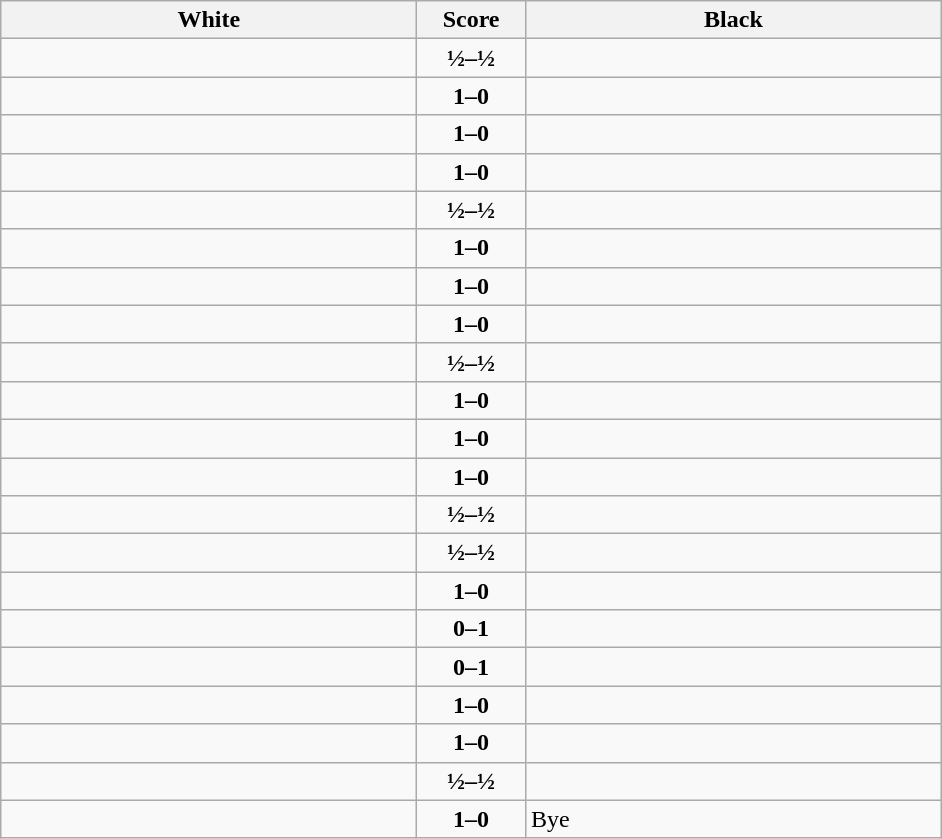<table class="wikitable" style="text-align: center;">
<tr>
<th align="right" width="270">White</th>
<th width="65">Score</th>
<th align="left" width="270">Black</th>
</tr>
<tr>
<td align=left></td>
<td align=center><strong>½–½</strong></td>
<td align=left></td>
</tr>
<tr>
<td align=left><strong></strong></td>
<td align=center><strong>1–0</strong></td>
<td align=left></td>
</tr>
<tr>
<td align=left><strong></strong></td>
<td align=center><strong>1–0</strong></td>
<td align=left></td>
</tr>
<tr>
<td align=left><strong></strong></td>
<td align=center><strong>1–0</strong></td>
<td align=left></td>
</tr>
<tr>
<td align=left></td>
<td align=center><strong>½–½</strong></td>
<td align=left></td>
</tr>
<tr>
<td align=left><strong></strong></td>
<td align=center><strong>1–0</strong></td>
<td align=left></td>
</tr>
<tr>
<td align=left><strong></strong></td>
<td align=center><strong>1–0</strong></td>
<td align=left></td>
</tr>
<tr>
<td align=left><strong></strong></td>
<td align=center><strong>1–0</strong></td>
<td align=left></td>
</tr>
<tr>
<td align=left></td>
<td align=center><strong>½–½</strong></td>
<td align=left></td>
</tr>
<tr>
<td align=left><strong></strong></td>
<td align=center><strong>1–0</strong></td>
<td align=left></td>
</tr>
<tr>
<td align=left><strong></strong></td>
<td align=center><strong>1–0</strong></td>
<td align=left></td>
</tr>
<tr>
<td align=left><strong></strong></td>
<td align=center><strong>1–0</strong></td>
<td align=left></td>
</tr>
<tr>
<td align=left></td>
<td align=center><strong>½–½</strong></td>
<td align=left></td>
</tr>
<tr>
<td align=left></td>
<td align=center><strong>½–½</strong></td>
<td align=left></td>
</tr>
<tr>
<td align=left><strong></strong></td>
<td align=center><strong>1–0</strong></td>
<td align=left></td>
</tr>
<tr>
<td align=left></td>
<td align=center><strong>0–1</strong></td>
<td align=left><strong></strong></td>
</tr>
<tr>
<td align=left></td>
<td align=center><strong>0–1</strong></td>
<td align=left><strong></strong></td>
</tr>
<tr>
<td align=left><strong></strong></td>
<td align=center><strong>1–0</strong></td>
<td align=left></td>
</tr>
<tr>
<td align=left><strong></strong></td>
<td align=center><strong>1–0</strong></td>
<td align=left></td>
</tr>
<tr>
<td align=left></td>
<td align=center><strong>½–½</strong></td>
<td align=left></td>
</tr>
<tr>
<td align=left><strong></strong></td>
<td align=center><strong>1–0</strong></td>
<td align=left>Bye</td>
</tr>
</table>
